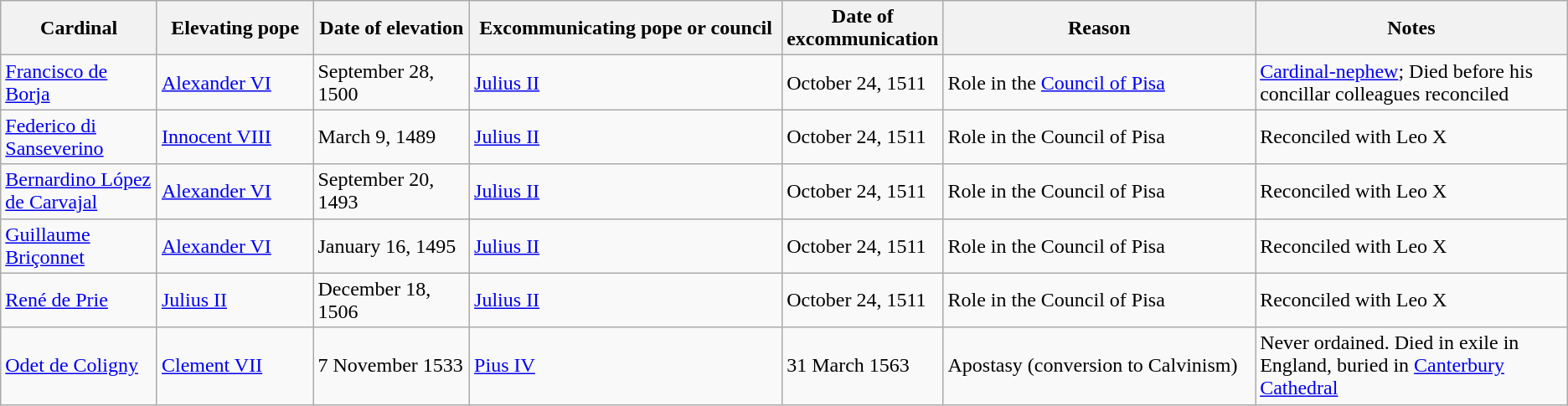<table class=wikitable>
<tr>
<th width="10%">Cardinal</th>
<th width="10%">Elevating pope</th>
<th width="10%">Date of elevation</th>
<th width="20%">Excommunicating pope or council</th>
<th width="10%">Date of excommunication</th>
<th width="20%">Reason</th>
<th width="20%">Notes</th>
</tr>
<tr>
<td><a href='#'>Francisco de Borja</a></td>
<td><a href='#'>Alexander VI</a></td>
<td>September 28, 1500</td>
<td><a href='#'>Julius II</a></td>
<td>October 24, 1511</td>
<td>Role in the <a href='#'>Council of Pisa</a></td>
<td><a href='#'>Cardinal-nephew</a>; Died before his concillar colleagues reconciled</td>
</tr>
<tr>
<td><a href='#'>Federico di Sanseverino</a></td>
<td><a href='#'>Innocent VIII</a></td>
<td>March 9, 1489</td>
<td><a href='#'>Julius II</a></td>
<td>October 24, 1511</td>
<td>Role in the Council of Pisa</td>
<td>Reconciled with Leo X</td>
</tr>
<tr>
<td><a href='#'>Bernardino López de Carvajal</a></td>
<td><a href='#'>Alexander VI</a></td>
<td>September 20, 1493</td>
<td><a href='#'>Julius II</a></td>
<td>October 24, 1511</td>
<td>Role in the Council of Pisa</td>
<td>Reconciled with Leo X</td>
</tr>
<tr>
<td><a href='#'>Guillaume Briçonnet</a></td>
<td><a href='#'>Alexander VI</a></td>
<td>January 16, 1495</td>
<td><a href='#'>Julius II</a></td>
<td>October 24, 1511</td>
<td>Role in the Council of Pisa</td>
<td>Reconciled with Leo X</td>
</tr>
<tr>
<td><a href='#'>René de Prie</a></td>
<td><a href='#'>Julius II</a></td>
<td>December 18, 1506</td>
<td><a href='#'>Julius II</a></td>
<td>October 24, 1511</td>
<td>Role in the Council of Pisa</td>
<td>Reconciled with Leo X</td>
</tr>
<tr>
<td><a href='#'>Odet de Coligny</a></td>
<td><a href='#'>Clement VII</a></td>
<td>7 November 1533</td>
<td><a href='#'>Pius IV</a></td>
<td>31 March 1563</td>
<td>Apostasy (conversion to Calvinism)</td>
<td>Never ordained. Died in exile in England, buried in <a href='#'>Canterbury Cathedral</a></td>
</tr>
</table>
